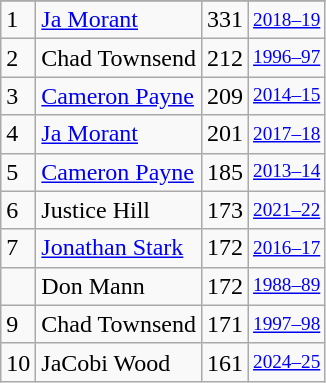<table class="wikitable">
<tr>
</tr>
<tr>
<td>1</td>
<td><a href='#'>Ja Morant</a></td>
<td>331</td>
<td style="font-size:80%;"><a href='#'>2018–19</a></td>
</tr>
<tr>
<td>2</td>
<td>Chad Townsend</td>
<td>212</td>
<td style="font-size:80%;"><a href='#'>1996–97</a></td>
</tr>
<tr>
<td>3</td>
<td><a href='#'>Cameron Payne</a></td>
<td>209</td>
<td style="font-size:80%;"><a href='#'>2014–15</a></td>
</tr>
<tr>
<td>4</td>
<td><a href='#'>Ja Morant</a></td>
<td>201</td>
<td style="font-size:80%;"><a href='#'>2017–18</a></td>
</tr>
<tr>
<td>5</td>
<td><a href='#'>Cameron Payne</a></td>
<td>185</td>
<td style="font-size:80%;"><a href='#'>2013–14</a></td>
</tr>
<tr>
<td>6</td>
<td>Justice Hill</td>
<td>173</td>
<td style="font-size:80%;"><a href='#'>2021–22</a></td>
</tr>
<tr>
<td>7</td>
<td><a href='#'>Jonathan Stark</a></td>
<td>172</td>
<td style="font-size:80%;"><a href='#'>2016–17</a></td>
</tr>
<tr>
<td></td>
<td>Don Mann</td>
<td>172</td>
<td style="font-size:80%;"><a href='#'>1988–89</a></td>
</tr>
<tr>
<td>9</td>
<td>Chad Townsend</td>
<td>171</td>
<td style="font-size:80%;"><a href='#'>1997–98</a></td>
</tr>
<tr>
<td>10</td>
<td>JaCobi Wood</td>
<td>161</td>
<td style="font-size:80%;"><a href='#'>2024–25</a></td>
</tr>
</table>
